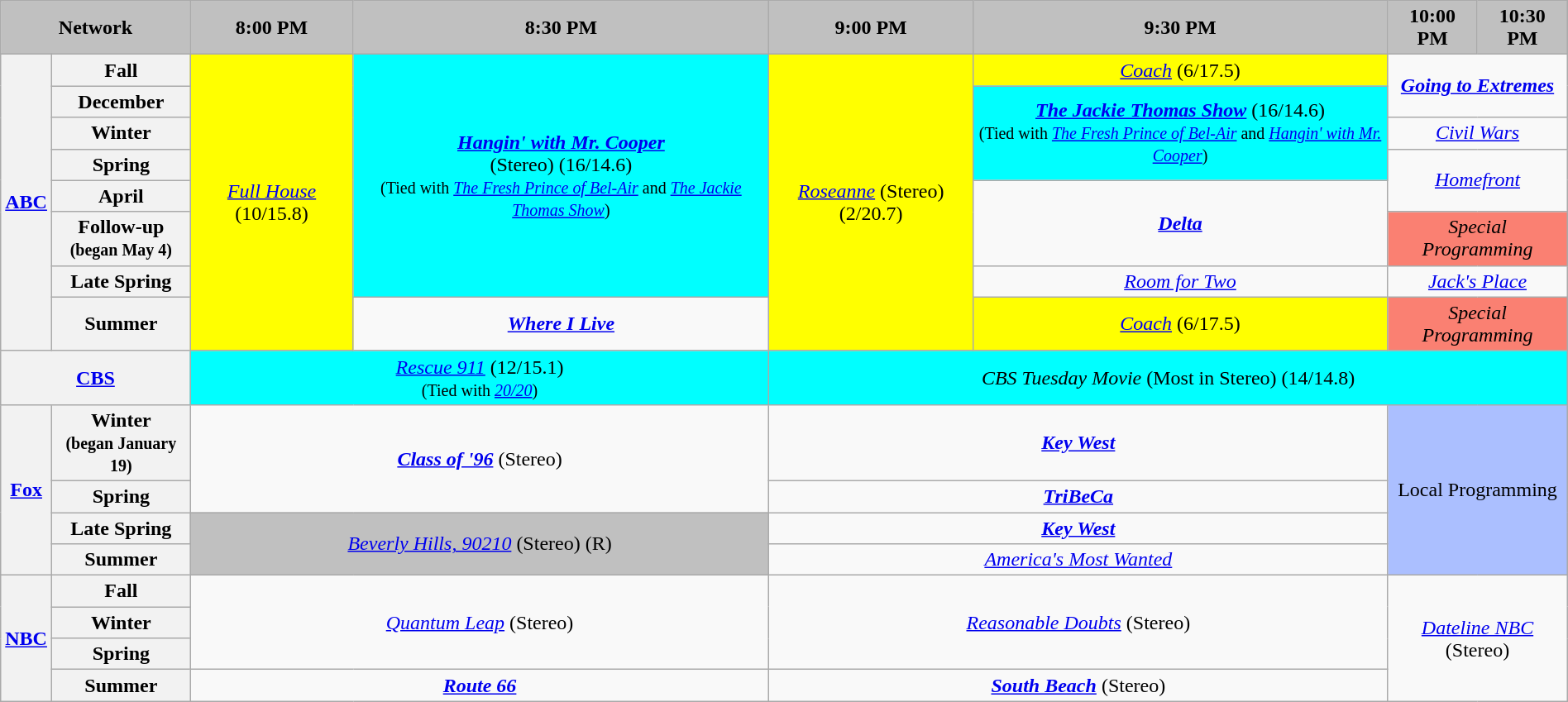<table class="wikitable" style="width:100%;margin-right:0;text-align:center">
<tr>
<th colspan="2" style="background:silver; text-align:center;">Network</th>
<th style="background:silver; text-align:center;">8:00 PM</th>
<th style="background:silver; text-align:center;">8:30 PM</th>
<th style="background:silver; text-align:center;">9:00 PM</th>
<th style="background:silver; text-align:center;">9:30 PM</th>
<th style="background:silver; text-align:center;">10:00 PM</th>
<th style="background:silver; text-align:center;">10:30 PM</th>
</tr>
<tr>
<th rowspan="8"><a href='#'>ABC</a></th>
<th>Fall</th>
<td style="background:#ff0;" rowspan="8"><em><a href='#'>Full House</a></em> (10/15.8)</td>
<td style="background:#0ff;" rowspan="7"><strong><em><a href='#'>Hangin' with Mr. Cooper</a></em></strong><br>(Stereo) (16/14.6)<br><small>(Tied with <em><a href='#'>The Fresh Prince of Bel-Air</a></em> and <em><a href='#'>The Jackie Thomas Show</a></em>)</small></td>
<td style="background:#ff0;" rowspan="8"><em><a href='#'>Roseanne</a></em> (Stereo) (2/20.7)</td>
<td style="background:#ff0;"><em><a href='#'>Coach</a></em> (6/17.5)</td>
<td colspan="2" rowspan="2"><strong><em><a href='#'>Going to Extremes</a></em></strong></td>
</tr>
<tr>
<th>December</th>
<td style="background:#0ff;" rowspan="3"><strong><em><a href='#'>The Jackie Thomas Show</a></em></strong> (16/14.6)<br><small>(Tied with <em><a href='#'>The Fresh Prince of Bel-Air</a></em> and <em><a href='#'>Hangin' with Mr. Cooper</a></em>)</small></td>
</tr>
<tr>
<th>Winter</th>
<td colspan="2"><em><a href='#'>Civil Wars</a></em></td>
</tr>
<tr>
<th>Spring</th>
<td rowspan="2" colspan="2"><em><a href='#'>Homefront</a></em></td>
</tr>
<tr>
<th>April</th>
<td rowspan="2"><strong><em><a href='#'>Delta</a></em></strong></td>
</tr>
<tr>
<th>Follow-up<br><small>(began May 4)</small></th>
<td colspan="2"  style="background:#FA8072;"><em>Special Programming</em></td>
</tr>
<tr>
<th>Late Spring</th>
<td><em><a href='#'>Room for Two</a></em></td>
<td colspan="2"><em><a href='#'>Jack's Place</a></em></td>
</tr>
<tr>
<th>Summer</th>
<td><strong><em><a href='#'>Where I Live</a></em></strong></td>
<td style="background:#ff0;"><em><a href='#'>Coach</a></em> (6/17.5)</td>
<td colspan="2"  style="background:#FA8072;"><em>Special Programming</em></td>
</tr>
<tr>
<th colspan="2"><a href='#'>CBS</a></th>
<td style="background:#0ff;" colspan="2"><em><a href='#'>Rescue 911</a></em> (12/15.1)<br><small>(Tied with <em><a href='#'>20/20</a></em>)</small></td>
<td style="background:#0ff;" colspan="4"><em>CBS Tuesday Movie</em> (Most in Stereo) (14/14.8)</td>
</tr>
<tr>
<th rowspan="4"><a href='#'>Fox</a></th>
<th>Winter<br><small>(began January 19)</small></th>
<td rowspan="2" colspan="2"><strong><em><a href='#'>Class of '96</a></em></strong> (Stereo)</td>
<td colspan="2"><strong><em><a href='#'>Key West</a></em></strong></td>
<td style="background:#abbfff;" rowspan="4" colspan="2">Local Programming</td>
</tr>
<tr>
<th>Spring</th>
<td colspan="2"><strong><em><a href='#'>TriBeCa</a></em></strong></td>
</tr>
<tr>
<th>Late Spring</th>
<td colspan="2" rowspan="2" style="background:#C0C0C0;"><em><a href='#'>Beverly Hills, 90210</a></em> (Stereo) (R)</td>
<td colspan="2"><strong><em><a href='#'>Key West</a></em></strong></td>
</tr>
<tr>
<th>Summer</th>
<td colspan="2"><em><a href='#'>America's Most Wanted</a></em></td>
</tr>
<tr>
<th rowspan="4"><a href='#'>NBC</a></th>
<th>Fall</th>
<td rowspan="3" colspan="2"><em><a href='#'>Quantum Leap</a></em> (Stereo)</td>
<td rowspan="3" colspan="2"><em><a href='#'>Reasonable Doubts</a></em> (Stereo)</td>
<td colspan="2" rowspan="4"><em><a href='#'>Dateline NBC</a></em> (Stereo)</td>
</tr>
<tr>
<th>Winter</th>
</tr>
<tr>
<th>Spring</th>
</tr>
<tr>
<th>Summer</th>
<td colspan="2"><strong><em><a href='#'>Route 66</a></em></strong></td>
<td colspan="2"><strong><em><a href='#'>South Beach</a></em></strong> (Stereo)</td>
</tr>
</table>
